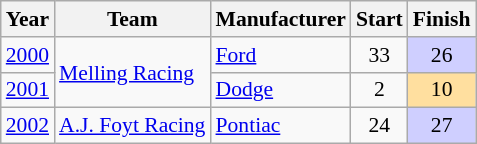<table class="wikitable" style="font-size: 90%;">
<tr>
<th>Year</th>
<th>Team</th>
<th>Manufacturer</th>
<th>Start</th>
<th>Finish</th>
</tr>
<tr>
<td><a href='#'>2000</a></td>
<td rowspan=2><a href='#'>Melling Racing</a></td>
<td><a href='#'>Ford</a></td>
<td align=center>33</td>
<td align=center style="background:#CFCFFF;">26</td>
</tr>
<tr>
<td><a href='#'>2001</a></td>
<td><a href='#'>Dodge</a></td>
<td align=center>2</td>
<td align=center style="background:#FFDF9F;">10</td>
</tr>
<tr>
<td><a href='#'>2002</a></td>
<td><a href='#'>A.J. Foyt Racing</a></td>
<td><a href='#'>Pontiac</a></td>
<td align=center>24</td>
<td align=center style="background:#CFCFFF;">27</td>
</tr>
</table>
